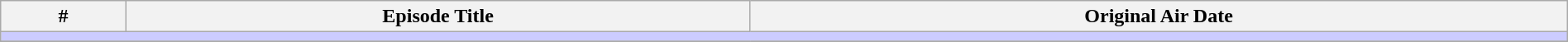<table class="wikitable" width="100%">
<tr>
<th width="8%">#</th>
<th>Episode Title</th>
<th>Original Air Date</th>
</tr>
<tr>
<td colspan="150" bgcolor="#CCF"></td>
</tr>
<tr>
</tr>
</table>
